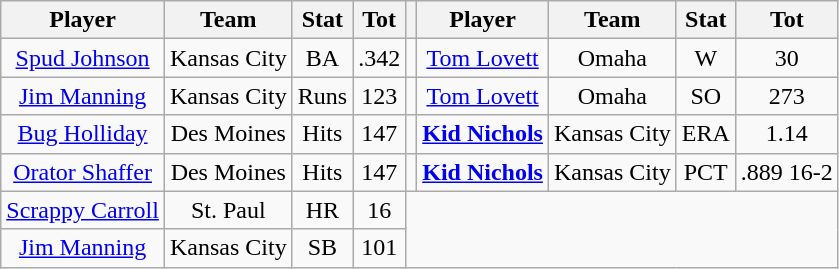<table class="wikitable" style="text-align:center">
<tr>
<th>Player</th>
<th>Team</th>
<th>Stat</th>
<th>Tot</th>
<th></th>
<th>Player</th>
<th>Team</th>
<th>Stat</th>
<th>Tot</th>
</tr>
<tr>
<td><a href='#'>Spud Johnson</a></td>
<td>Kansas City</td>
<td>BA</td>
<td>.342</td>
<td></td>
<td><a href='#'>Tom Lovett</a></td>
<td>Omaha</td>
<td>W</td>
<td>30</td>
</tr>
<tr>
<td><a href='#'>Jim Manning</a></td>
<td>Kansas City</td>
<td>Runs</td>
<td>123</td>
<td></td>
<td><a href='#'>Tom Lovett</a></td>
<td>Omaha</td>
<td>SO</td>
<td>273</td>
</tr>
<tr>
<td><a href='#'>Bug Holliday</a></td>
<td>Des Moines</td>
<td>Hits</td>
<td>147</td>
<td></td>
<td><strong><a href='#'>Kid Nichols</a></strong></td>
<td>Kansas City</td>
<td>ERA</td>
<td>1.14</td>
</tr>
<tr>
<td><a href='#'>Orator Shaffer</a></td>
<td>Des Moines</td>
<td>Hits</td>
<td>147</td>
<td></td>
<td><strong><a href='#'>Kid Nichols</a></strong></td>
<td>Kansas City</td>
<td>PCT</td>
<td>.889 16-2</td>
</tr>
<tr>
<td><a href='#'>Scrappy Carroll</a></td>
<td>St. Paul</td>
<td>HR</td>
<td>16</td>
</tr>
<tr>
<td><a href='#'>Jim Manning</a></td>
<td>Kansas City</td>
<td>SB</td>
<td>101</td>
</tr>
</table>
